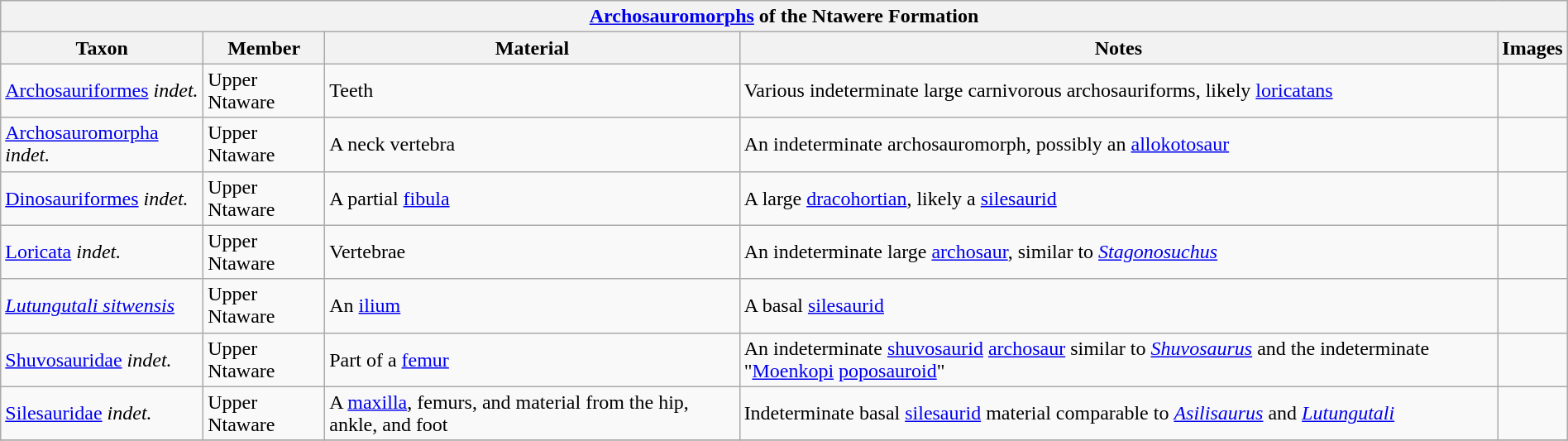<table class="wikitable" align="center" width="100%">
<tr>
<th colspan="7" align="center"><strong><a href='#'>Archosauromorphs</a> of the Ntawere Formation</strong></th>
</tr>
<tr>
<th>Taxon</th>
<th>Member</th>
<th>Material</th>
<th>Notes</th>
<th>Images</th>
</tr>
<tr>
<td><a href='#'>Archosauriformes</a> <em>indet.</em></td>
<td>Upper Ntaware</td>
<td>Teeth</td>
<td>Various indeterminate large carnivorous archosauriforms, likely <a href='#'>loricatans</a></td>
<td></td>
</tr>
<tr>
<td><a href='#'>Archosauromorpha</a> <em>indet.</em></td>
<td>Upper Ntaware</td>
<td>A neck vertebra</td>
<td>An indeterminate archosauromorph, possibly an <a href='#'>allokotosaur</a></td>
<td></td>
</tr>
<tr>
<td><a href='#'>Dinosauriformes</a> <em>indet.</em></td>
<td>Upper Ntaware</td>
<td>A partial <a href='#'>fibula</a></td>
<td>A large <a href='#'>dracohortian</a>, likely a <a href='#'>silesaurid</a></td>
<td></td>
</tr>
<tr>
<td><a href='#'>Loricata</a> <em>indet.</em></td>
<td>Upper Ntaware</td>
<td>Vertebrae</td>
<td>An indeterminate large <a href='#'>archosaur</a>, similar to <em><a href='#'>Stagonosuchus</a></em></td>
<td></td>
</tr>
<tr>
<td><em><a href='#'>Lutungutali sitwensis</a></em></td>
<td>Upper Ntaware</td>
<td>An <a href='#'>ilium</a></td>
<td>A basal <a href='#'>silesaurid</a></td>
<td></td>
</tr>
<tr>
<td><a href='#'>Shuvosauridae</a> <em>indet.</em></td>
<td>Upper Ntaware</td>
<td>Part of a <a href='#'>femur</a></td>
<td>An indeterminate <a href='#'>shuvosaurid</a> <a href='#'>archosaur</a> similar to <em><a href='#'>Shuvosaurus</a></em> and the indeterminate "<a href='#'>Moenkopi</a> <a href='#'>poposauroid</a>"</td>
<td></td>
</tr>
<tr>
<td><a href='#'>Silesauridae</a> <em>indet.</em></td>
<td>Upper Ntaware</td>
<td>A <a href='#'>maxilla</a>, femurs, and material from the hip, ankle, and foot</td>
<td>Indeterminate basal <a href='#'>silesaurid</a> material comparable to <em><a href='#'>Asilisaurus</a></em> and <em><a href='#'>Lutungutali</a></em></td>
<td></td>
</tr>
<tr>
</tr>
</table>
